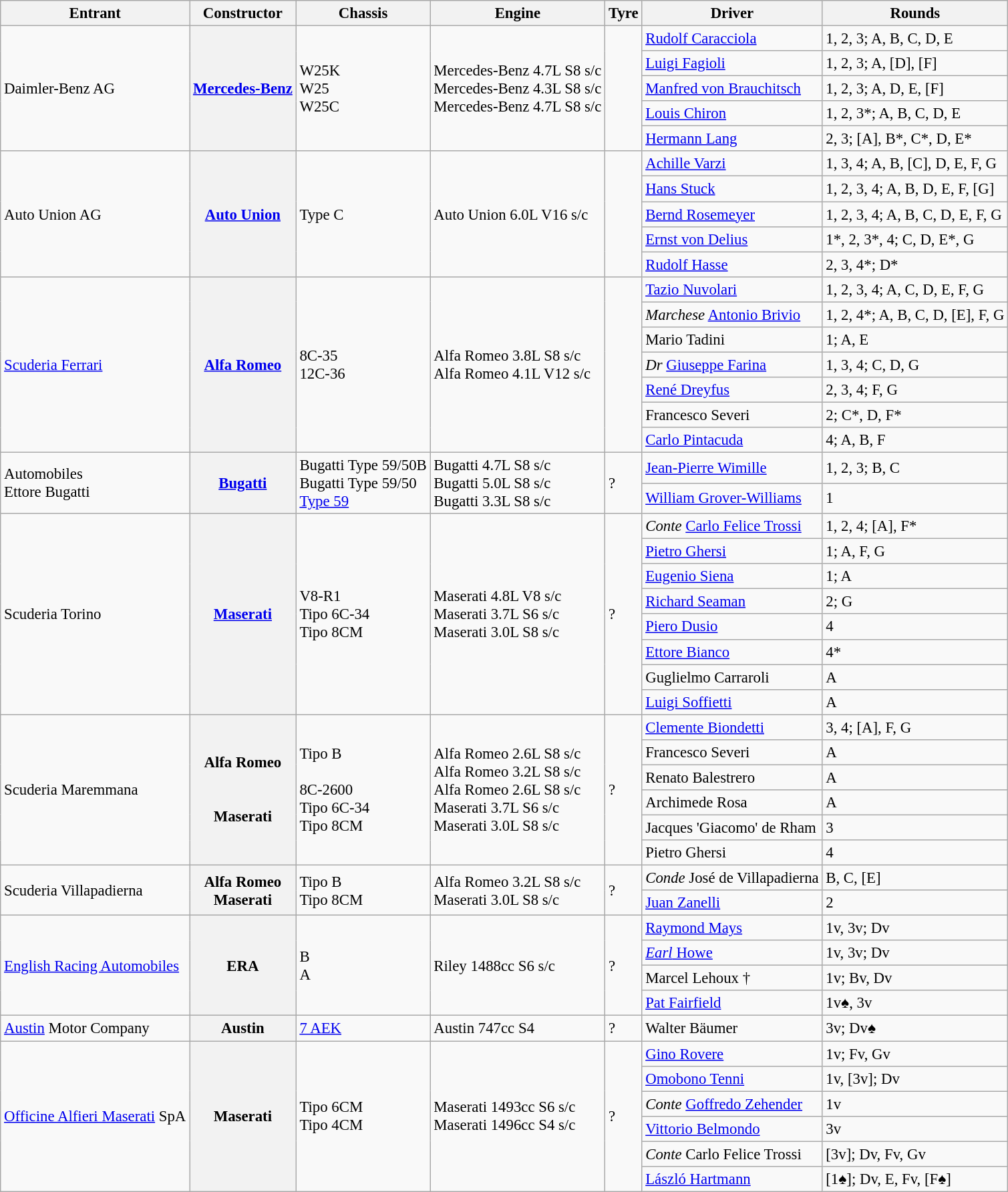<table class="wikitable" style="font-size: 95%">
<tr>
<th>Entrant</th>
<th>Constructor</th>
<th>Chassis</th>
<th>Engine</th>
<th>Tyre</th>
<th>Driver</th>
<th>Rounds</th>
</tr>
<tr>
<td rowspan=5> Daimler-Benz AG</td>
<th rowspan=5><a href='#'>Mercedes-Benz</a></th>
<td rowspan=5>W25K<br>W25<br>W25C</td>
<td rowspan=5>Mercedes-Benz 4.7L S8 s/c<br> Mercedes-Benz 4.3L S8 s/c <br> Mercedes-Benz 4.7L S8 s/c</td>
<td rowspan=5></td>
<td> <a href='#'>Rudolf Caracciola</a></td>
<td>1, 2, 3; A, B, C, D, E</td>
</tr>
<tr>
<td> <a href='#'>Luigi Fagioli</a></td>
<td>1, 2, 3; A, [D], [F]</td>
</tr>
<tr>
<td> <a href='#'>Manfred von Brauchitsch</a></td>
<td>1, 2, 3; A, D, E, [F]</td>
</tr>
<tr>
<td> <a href='#'>Louis Chiron</a></td>
<td>1, 2, 3*; A, B, C, D, E</td>
</tr>
<tr>
<td> <a href='#'>Hermann Lang</a></td>
<td>2, 3; [A], B*, C*, D, E*</td>
</tr>
<tr>
<td rowspan=5> Auto Union AG</td>
<th rowspan=5><a href='#'>Auto Union</a></th>
<td rowspan=5>Type C</td>
<td rowspan=5>Auto Union 6.0L V16 s/c</td>
<td rowspan=5></td>
<td> <a href='#'>Achille Varzi</a></td>
<td>1, 3, 4; A, B, [C], D, E, F, G</td>
</tr>
<tr>
<td> <a href='#'>Hans Stuck</a></td>
<td>1, 2, 3, 4; A, B, D, E, F, [G]</td>
</tr>
<tr>
<td> <a href='#'>Bernd Rosemeyer</a></td>
<td>1, 2, 3, 4; A, B, C, D, E, F, G</td>
</tr>
<tr>
<td> <a href='#'>Ernst von Delius</a></td>
<td>1*, 2, 3*, 4; C, D, E*, G</td>
</tr>
<tr>
<td> <a href='#'>Rudolf Hasse</a></td>
<td>2, 3, 4*; D*</td>
</tr>
<tr>
<td rowspan=7> <a href='#'>Scuderia Ferrari</a></td>
<th rowspan=7><a href='#'>Alfa Romeo</a></th>
<td rowspan=7>8C-35<br>12C-36</td>
<td rowspan=7>Alfa Romeo 3.8L S8 s/c<br> Alfa Romeo 4.1L V12 s/c</td>
<td rowspan=7></td>
<td> <a href='#'>Tazio Nuvolari</a></td>
<td>1, 2, 3, 4; A, C, D, E, F, G</td>
</tr>
<tr>
<td> <em>Marchese</em> <a href='#'>Antonio Brivio</a></td>
<td>1, 2, 4*; A, B, C, D, [E], F, G</td>
</tr>
<tr>
<td> Mario Tadini</td>
<td>1; A, E</td>
</tr>
<tr>
<td> <em>Dr</em> <a href='#'>Giuseppe Farina</a></td>
<td>1, 3, 4; C, D, G</td>
</tr>
<tr>
<td> <a href='#'>René Dreyfus</a></td>
<td>2, 3, 4; F, G</td>
</tr>
<tr>
<td> Francesco Severi</td>
<td>2; C*, D, F*</td>
</tr>
<tr>
<td> <a href='#'>Carlo Pintacuda</a></td>
<td>4; A, B, F</td>
</tr>
<tr>
<td rowspan=2> Automobiles<br>Ettore Bugatti</td>
<th rowspan=2><a href='#'>Bugatti</a></th>
<td rowspan=2>Bugatti Type 59/50B<br>Bugatti Type 59/50<br><a href='#'>Type 59</a></td>
<td rowspan=2>Bugatti 4.7L S8 s/c<br>Bugatti 5.0L S8 s/c<br>Bugatti 3.3L S8 s/c</td>
<td rowspan=2>?</td>
<td> <a href='#'>Jean-Pierre Wimille</a></td>
<td>1, 2, 3; B, C</td>
</tr>
<tr>
<td> <a href='#'>William Grover-Williams</a></td>
<td>1</td>
</tr>
<tr>
<td rowspan=8> Scuderia Torino</td>
<th rowspan=8><a href='#'>Maserati</a></th>
<td rowspan=8>V8-R1<br> Tipo 6C-34<br>Tipo 8CM</td>
<td rowspan=8>Maserati 4.8L V8 s/c<br> Maserati 3.7L S6 s/c<br>Maserati 3.0L S8 s/c</td>
<td rowspan=8>?</td>
<td> <em>Conte</em> <a href='#'>Carlo Felice Trossi</a></td>
<td>1, 2, 4; [A], F*</td>
</tr>
<tr>
<td> <a href='#'>Pietro Ghersi</a></td>
<td>1; A, F, G</td>
</tr>
<tr>
<td> <a href='#'>Eugenio Siena</a></td>
<td>1; A</td>
</tr>
<tr>
<td> <a href='#'>Richard Seaman</a></td>
<td>2; G</td>
</tr>
<tr>
<td> <a href='#'>Piero Dusio</a></td>
<td>4</td>
</tr>
<tr>
<td> <a href='#'>Ettore Bianco</a></td>
<td>4*</td>
</tr>
<tr>
<td> Guglielmo Carraroli</td>
<td>A</td>
</tr>
<tr>
<td> <a href='#'>Luigi Soffietti</a></td>
<td>A</td>
</tr>
<tr>
<td rowspan=6> Scuderia Maremmana</td>
<th rowspan=6>Alfa Romeo<br>  <br>  <br>Maserati<br></th>
<td rowspan=6>Tipo B<br> <br>8C-2600<br>Tipo 6C-34<br>Tipo 8CM</td>
<td rowspan=6>Alfa Romeo 2.6L S8 s/c<br> Alfa Romeo 3.2L S8 s/c<br>Alfa Romeo 2.6L S8 s/c <br> Maserati 3.7L S6 s/c<br>Maserati 3.0L S8 s/c</td>
<td rowspan=6>?</td>
<td> <a href='#'>Clemente Biondetti</a></td>
<td>3, 4; [A], F, G</td>
</tr>
<tr>
<td> Francesco Severi</td>
<td>A</td>
</tr>
<tr>
<td> Renato Balestrero</td>
<td>A</td>
</tr>
<tr>
<td> Archimede Rosa</td>
<td>A</td>
</tr>
<tr>
<td> Jacques 'Giacomo' de Rham</td>
<td>3</td>
</tr>
<tr>
<td> Pietro Ghersi</td>
<td>4</td>
</tr>
<tr>
<td rowspan=2> Scuderia Villapadierna</td>
<th rowspan=2>Alfa Romeo<br>Maserati</th>
<td rowspan=2>Tipo B<br>Tipo 8CM</td>
<td rowspan=2>Alfa Romeo 3.2L S8 s/c<br> Maserati 3.0L S8 s/c</td>
<td rowspan=2>?</td>
<td> <em>Conde</em> José de Villapadierna</td>
<td>B, C, [E]</td>
</tr>
<tr>
<td> <a href='#'>Juan Zanelli</a></td>
<td>2</td>
</tr>
<tr>
<td rowspan=4> <a href='#'>English Racing Automobiles</a></td>
<th rowspan=4>ERA</th>
<td rowspan=4>B<br>A</td>
<td rowspan=4>Riley 1488cc S6 s/c</td>
<td rowspan=4>?</td>
<td> <a href='#'>Raymond Mays</a></td>
<td>1v, 3v; Dv</td>
</tr>
<tr>
<td> <a href='#'><em>Earl</em> Howe</a></td>
<td>1v, 3v; Dv</td>
</tr>
<tr>
<td> Marcel Lehoux †</td>
<td>1v; Bv, Dv</td>
</tr>
<tr>
<td> <a href='#'>Pat Fairfield</a></td>
<td>1v♠, 3v</td>
</tr>
<tr>
<td> <a href='#'>Austin</a> Motor Company</td>
<th>Austin</th>
<td><a href='#'>7 AEK</a></td>
<td>Austin 747cc S4</td>
<td>?</td>
<td> Walter Bäumer</td>
<td>3v; Dv♠</td>
</tr>
<tr>
<td rowspan=6> <a href='#'>Officine Alfieri Maserati</a> SpA</td>
<th rowspan=6>Maserati</th>
<td rowspan=6>Tipo 6CM<br>Tipo 4CM</td>
<td rowspan=6>Maserati 1493cc S6 s/c<br>Maserati 1496cc S4 s/c</td>
<td rowspan=6>?</td>
<td> <a href='#'>Gino Rovere</a></td>
<td>1v; Fv, Gv</td>
</tr>
<tr>
<td> <a href='#'>Omobono Tenni</a></td>
<td>1v, [3v]; Dv</td>
</tr>
<tr>
<td> <em>Conte</em> <a href='#'>Goffredo Zehender</a></td>
<td>1v</td>
</tr>
<tr>
<td> <a href='#'>Vittorio Belmondo</a></td>
<td>3v</td>
</tr>
<tr>
<td> <em>Conte</em> Carlo Felice Trossi</td>
<td>[3v]; Dv, Fv, Gv</td>
</tr>
<tr>
<td> <a href='#'>László Hartmann</a></td>
<td>[1♠]; Dv, E, Fv, [F♠]</td>
</tr>
</table>
